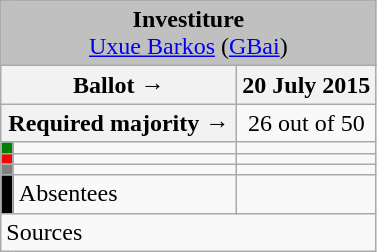<table class="wikitable" style="text-align:center;">
<tr>
<td colspan="3" align="center" bgcolor="#C0C0C0"><strong>Investiture</strong><br><a href='#'>Uxue Barkos</a> (<a href='#'>GBai</a>)</td>
</tr>
<tr>
<th colspan="2" width="150px">Ballot →</th>
<th>20 July 2015</th>
</tr>
<tr>
<th colspan="2">Required majority →</th>
<td>26 out of 50 </td>
</tr>
<tr>
<th width="1px" style="background:green;"></th>
<td align="left"></td>
<td></td>
</tr>
<tr>
<th style="color:inherit;background:red;"></th>
<td align="left"></td>
<td></td>
</tr>
<tr>
<th style="color:inherit;background:gray;"></th>
<td align="left"></td>
<td></td>
</tr>
<tr>
<th style="color:inherit;background:black;"></th>
<td align="left"><span>Absentees</span></td>
<td></td>
</tr>
<tr>
<td align="left" colspan="3">Sources</td>
</tr>
</table>
